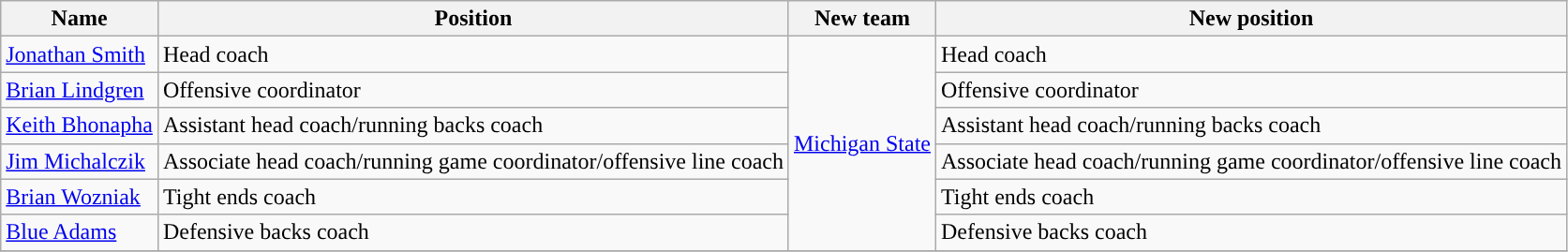<table class="wikitable">
<tr>
<th style="text-align:center; ">Name</th>
<th style="text-align:center; ">Position</th>
<th style="text-align:center; ">New team</th>
<th style="text-align:center; ">New position</th>
</tr>
<tr>
<td><a href='#'>Jonathan Smith</a></td>
<td>Head coach</td>
<td rowspan="6" align=center><a href='#'>Michigan State</a></td>
<td>Head coach</td>
</tr>
<tr>
<td><a href='#'>Brian Lindgren</a></td>
<td>Offensive coordinator</td>
<td>Offensive coordinator</td>
</tr>
<tr>
<td><a href='#'>Keith Bhonapha</a></td>
<td>Assistant head coach/running backs coach</td>
<td>Assistant head coach/running backs coach</td>
</tr>
<tr>
<td><a href='#'>Jim Michalczik</a></td>
<td>Associate head coach/running game coordinator/offensive line coach</td>
<td>Associate head coach/running game coordinator/offensive line coach</td>
</tr>
<tr>
<td><a href='#'>Brian Wozniak</a></td>
<td>Tight ends coach</td>
<td>Tight ends coach</td>
</tr>
<tr>
<td><a href='#'>Blue Adams</a></td>
<td>Defensive backs coach</td>
<td>Defensive backs coach</td>
</tr>
<tr>
</tr>
</table>
